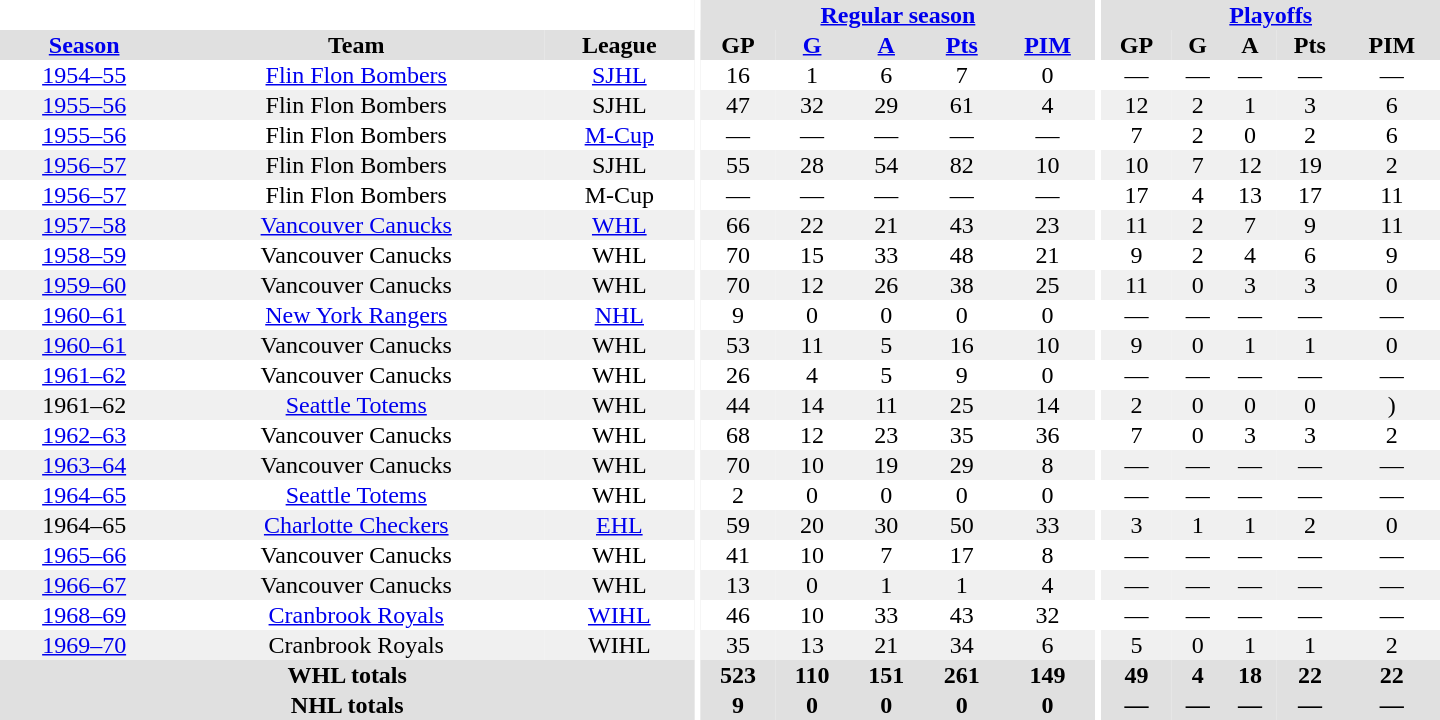<table border="0" cellpadding="1" cellspacing="0" style="text-align:center; width:60em">
<tr bgcolor="#e0e0e0">
<th colspan="3" bgcolor="#ffffff"></th>
<th rowspan="100" bgcolor="#ffffff"></th>
<th colspan="5"><a href='#'>Regular season</a></th>
<th rowspan="100" bgcolor="#ffffff"></th>
<th colspan="5"><a href='#'>Playoffs</a></th>
</tr>
<tr bgcolor="#e0e0e0">
<th><a href='#'>Season</a></th>
<th>Team</th>
<th>League</th>
<th>GP</th>
<th><a href='#'>G</a></th>
<th><a href='#'>A</a></th>
<th><a href='#'>Pts</a></th>
<th><a href='#'>PIM</a></th>
<th>GP</th>
<th>G</th>
<th>A</th>
<th>Pts</th>
<th>PIM</th>
</tr>
<tr>
<td><a href='#'>1954–55</a></td>
<td><a href='#'>Flin Flon Bombers</a></td>
<td><a href='#'>SJHL</a></td>
<td>16</td>
<td>1</td>
<td>6</td>
<td>7</td>
<td>0</td>
<td>—</td>
<td>—</td>
<td>—</td>
<td>—</td>
<td>—</td>
</tr>
<tr bgcolor="#f0f0f0">
<td><a href='#'>1955–56</a></td>
<td>Flin Flon Bombers</td>
<td>SJHL</td>
<td>47</td>
<td>32</td>
<td>29</td>
<td>61</td>
<td>4</td>
<td>12</td>
<td>2</td>
<td>1</td>
<td>3</td>
<td>6</td>
</tr>
<tr>
<td><a href='#'>1955–56</a></td>
<td>Flin Flon Bombers</td>
<td><a href='#'>M-Cup</a></td>
<td>—</td>
<td>—</td>
<td>—</td>
<td>—</td>
<td>—</td>
<td>7</td>
<td>2</td>
<td>0</td>
<td>2</td>
<td>6</td>
</tr>
<tr bgcolor="#f0f0f0">
<td><a href='#'>1956–57</a></td>
<td>Flin Flon Bombers</td>
<td>SJHL</td>
<td>55</td>
<td>28</td>
<td>54</td>
<td>82</td>
<td>10</td>
<td>10</td>
<td>7</td>
<td>12</td>
<td>19</td>
<td>2</td>
</tr>
<tr>
<td><a href='#'>1956–57</a></td>
<td>Flin Flon Bombers</td>
<td>M-Cup</td>
<td>—</td>
<td>—</td>
<td>—</td>
<td>—</td>
<td>—</td>
<td>17</td>
<td>4</td>
<td>13</td>
<td>17</td>
<td>11</td>
</tr>
<tr bgcolor="#f0f0f0">
<td><a href='#'>1957–58</a></td>
<td><a href='#'>Vancouver Canucks</a></td>
<td><a href='#'>WHL</a></td>
<td>66</td>
<td>22</td>
<td>21</td>
<td>43</td>
<td>23</td>
<td>11</td>
<td>2</td>
<td>7</td>
<td>9</td>
<td>11</td>
</tr>
<tr>
<td><a href='#'>1958–59</a></td>
<td>Vancouver Canucks</td>
<td>WHL</td>
<td>70</td>
<td>15</td>
<td>33</td>
<td>48</td>
<td>21</td>
<td>9</td>
<td>2</td>
<td>4</td>
<td>6</td>
<td>9</td>
</tr>
<tr bgcolor="#f0f0f0">
<td><a href='#'>1959–60</a></td>
<td>Vancouver Canucks</td>
<td>WHL</td>
<td>70</td>
<td>12</td>
<td>26</td>
<td>38</td>
<td>25</td>
<td>11</td>
<td>0</td>
<td>3</td>
<td>3</td>
<td>0</td>
</tr>
<tr>
<td><a href='#'>1960–61</a></td>
<td><a href='#'>New York Rangers</a></td>
<td><a href='#'>NHL</a></td>
<td>9</td>
<td>0</td>
<td>0</td>
<td>0</td>
<td>0</td>
<td>—</td>
<td>—</td>
<td>—</td>
<td>—</td>
<td>—</td>
</tr>
<tr bgcolor="#f0f0f0">
<td><a href='#'>1960–61</a></td>
<td>Vancouver Canucks</td>
<td>WHL</td>
<td>53</td>
<td>11</td>
<td>5</td>
<td>16</td>
<td>10</td>
<td>9</td>
<td>0</td>
<td>1</td>
<td>1</td>
<td>0</td>
</tr>
<tr>
<td><a href='#'>1961–62</a></td>
<td>Vancouver Canucks</td>
<td>WHL</td>
<td>26</td>
<td>4</td>
<td>5</td>
<td>9</td>
<td>0</td>
<td>—</td>
<td>—</td>
<td>—</td>
<td>—</td>
<td>—</td>
</tr>
<tr bgcolor="#f0f0f0">
<td>1961–62</td>
<td><a href='#'>Seattle Totems</a></td>
<td>WHL</td>
<td>44</td>
<td>14</td>
<td>11</td>
<td>25</td>
<td>14</td>
<td>2</td>
<td>0</td>
<td>0</td>
<td>0</td>
<td>)</td>
</tr>
<tr>
<td><a href='#'>1962–63</a></td>
<td>Vancouver Canucks</td>
<td>WHL</td>
<td>68</td>
<td>12</td>
<td>23</td>
<td>35</td>
<td>36</td>
<td>7</td>
<td>0</td>
<td>3</td>
<td>3</td>
<td>2</td>
</tr>
<tr bgcolor="#f0f0f0">
<td><a href='#'>1963–64</a></td>
<td>Vancouver Canucks</td>
<td>WHL</td>
<td>70</td>
<td>10</td>
<td>19</td>
<td>29</td>
<td>8</td>
<td>—</td>
<td>—</td>
<td>—</td>
<td>—</td>
<td>—</td>
</tr>
<tr>
<td><a href='#'>1964–65</a></td>
<td><a href='#'>Seattle Totems</a></td>
<td>WHL</td>
<td>2</td>
<td>0</td>
<td>0</td>
<td>0</td>
<td>0</td>
<td>—</td>
<td>—</td>
<td>—</td>
<td>—</td>
<td>—</td>
</tr>
<tr bgcolor="#f0f0f0">
<td>1964–65</td>
<td><a href='#'>Charlotte Checkers</a></td>
<td><a href='#'>EHL</a></td>
<td>59</td>
<td>20</td>
<td>30</td>
<td>50</td>
<td>33</td>
<td>3</td>
<td>1</td>
<td>1</td>
<td>2</td>
<td>0</td>
</tr>
<tr>
<td><a href='#'>1965–66</a></td>
<td>Vancouver Canucks</td>
<td>WHL</td>
<td>41</td>
<td>10</td>
<td>7</td>
<td>17</td>
<td>8</td>
<td>—</td>
<td>—</td>
<td>—</td>
<td>—</td>
<td>—</td>
</tr>
<tr bgcolor="#f0f0f0">
<td><a href='#'>1966–67</a></td>
<td>Vancouver Canucks</td>
<td>WHL</td>
<td>13</td>
<td>0</td>
<td>1</td>
<td>1</td>
<td>4</td>
<td>—</td>
<td>—</td>
<td>—</td>
<td>—</td>
<td>—</td>
</tr>
<tr>
<td><a href='#'>1968–69</a></td>
<td><a href='#'>Cranbrook Royals</a></td>
<td><a href='#'>WIHL</a></td>
<td>46</td>
<td>10</td>
<td>33</td>
<td>43</td>
<td>32</td>
<td>—</td>
<td>—</td>
<td>—</td>
<td>—</td>
<td>—</td>
</tr>
<tr bgcolor="#f0f0f0">
<td><a href='#'>1969–70</a></td>
<td>Cranbrook Royals</td>
<td>WIHL</td>
<td>35</td>
<td>13</td>
<td>21</td>
<td>34</td>
<td>6</td>
<td>5</td>
<td>0</td>
<td>1</td>
<td>1</td>
<td>2</td>
</tr>
<tr bgcolor="#e0e0e0">
<th colspan="3">WHL totals</th>
<th>523</th>
<th>110</th>
<th>151</th>
<th>261</th>
<th>149</th>
<th>49</th>
<th>4</th>
<th>18</th>
<th>22</th>
<th>22</th>
</tr>
<tr bgcolor="#e0e0e0">
<th colspan="3">NHL totals</th>
<th>9</th>
<th>0</th>
<th>0</th>
<th>0</th>
<th>0</th>
<th>—</th>
<th>—</th>
<th>—</th>
<th>—</th>
<th>—</th>
</tr>
</table>
